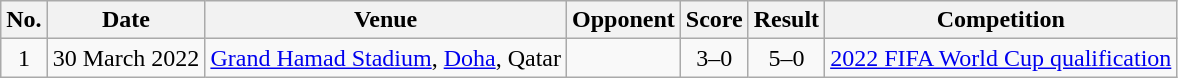<table class="wikitable sortable">
<tr>
<th scope="col">No.</th>
<th scope="col">Date</th>
<th scope="col">Venue</th>
<th scope="col">Opponent</th>
<th scope="col">Score</th>
<th scope="col">Result</th>
<th scope="col">Competition</th>
</tr>
<tr>
<td style="text-align:center">1</td>
<td>30 March 2022</td>
<td><a href='#'>Grand Hamad Stadium</a>, <a href='#'>Doha</a>, Qatar</td>
<td></td>
<td style="text-align:center">3–0</td>
<td style="text-align:center">5–0</td>
<td><a href='#'>2022 FIFA World Cup qualification</a></td>
</tr>
</table>
